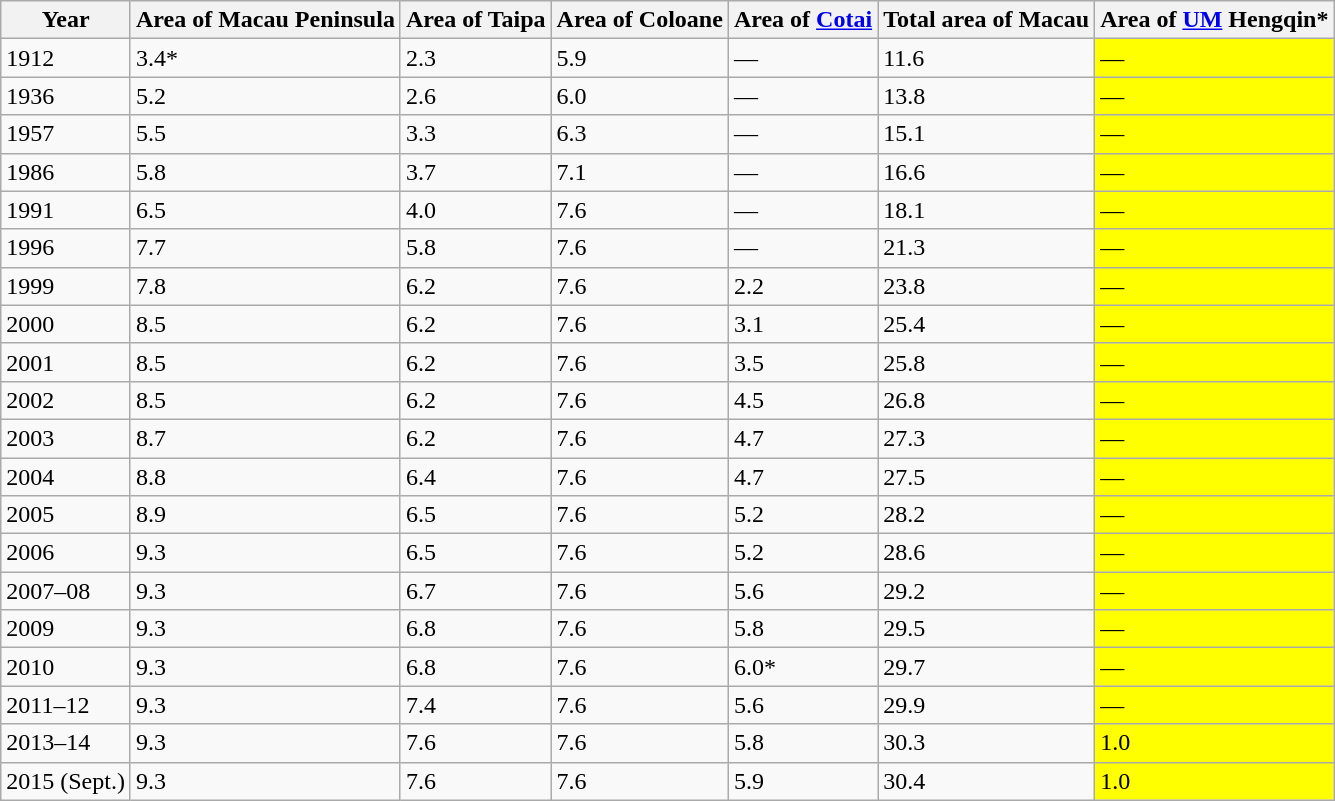<table class="wikitable">
<tr>
<th>Year</th>
<th>Area of Macau Peninsula</th>
<th>Area of Taipa</th>
<th>Area of Coloane</th>
<th>Area of <a href='#'>Cotai</a></th>
<th>Total area of Macau</th>
<th>Area of <a href='#'>UM</a> Hengqin*</th>
</tr>
<tr>
<td>1912</td>
<td>3.4*</td>
<td>2.3</td>
<td>5.9</td>
<td>—</td>
<td>11.6</td>
<td bgcolor="yellow">—</td>
</tr>
<tr>
<td>1936</td>
<td>5.2</td>
<td>2.6</td>
<td>6.0</td>
<td>—</td>
<td>13.8</td>
<td bgcolor="yellow">—</td>
</tr>
<tr>
<td>1957</td>
<td>5.5</td>
<td>3.3</td>
<td>6.3</td>
<td>—</td>
<td>15.1</td>
<td bgcolor="yellow">—</td>
</tr>
<tr>
<td>1986</td>
<td>5.8</td>
<td>3.7</td>
<td>7.1</td>
<td>—</td>
<td>16.6</td>
<td bgcolor="yellow">—</td>
</tr>
<tr>
<td>1991</td>
<td>6.5</td>
<td>4.0</td>
<td>7.6</td>
<td>—</td>
<td>18.1</td>
<td bgcolor="yellow">—</td>
</tr>
<tr>
<td>1996</td>
<td>7.7</td>
<td>5.8</td>
<td>7.6</td>
<td>—</td>
<td>21.3</td>
<td bgcolor="yellow">—</td>
</tr>
<tr>
<td>1999</td>
<td>7.8</td>
<td>6.2</td>
<td>7.6</td>
<td>2.2</td>
<td>23.8</td>
<td bgcolor="yellow">—</td>
</tr>
<tr>
<td>2000</td>
<td>8.5</td>
<td>6.2</td>
<td>7.6</td>
<td>3.1</td>
<td>25.4</td>
<td bgcolor="yellow">—</td>
</tr>
<tr>
<td>2001</td>
<td>8.5</td>
<td>6.2</td>
<td>7.6</td>
<td>3.5</td>
<td>25.8</td>
<td bgcolor="yellow">—</td>
</tr>
<tr>
<td>2002</td>
<td>8.5</td>
<td>6.2</td>
<td>7.6</td>
<td>4.5</td>
<td>26.8</td>
<td bgcolor="yellow">—</td>
</tr>
<tr>
<td>2003</td>
<td>8.7</td>
<td>6.2</td>
<td>7.6</td>
<td>4.7</td>
<td>27.3</td>
<td bgcolor="yellow">—</td>
</tr>
<tr>
<td>2004</td>
<td>8.8</td>
<td>6.4</td>
<td>7.6</td>
<td>4.7</td>
<td>27.5</td>
<td bgcolor="yellow">—</td>
</tr>
<tr>
<td>2005</td>
<td>8.9</td>
<td>6.5</td>
<td>7.6</td>
<td>5.2</td>
<td>28.2</td>
<td bgcolor="yellow">—</td>
</tr>
<tr>
<td>2006</td>
<td>9.3</td>
<td>6.5</td>
<td>7.6</td>
<td>5.2</td>
<td>28.6</td>
<td bgcolor="yellow">—</td>
</tr>
<tr>
<td>2007–08</td>
<td>9.3</td>
<td>6.7</td>
<td>7.6</td>
<td>5.6</td>
<td>29.2</td>
<td bgcolor="yellow">—</td>
</tr>
<tr>
<td>2009</td>
<td>9.3</td>
<td>6.8</td>
<td>7.6</td>
<td>5.8</td>
<td>29.5</td>
<td bgcolor="yellow">—</td>
</tr>
<tr>
<td>2010</td>
<td>9.3</td>
<td>6.8</td>
<td>7.6</td>
<td>6.0*</td>
<td>29.7</td>
<td bgcolor="yellow">—</td>
</tr>
<tr>
<td>2011–12</td>
<td>9.3</td>
<td>7.4</td>
<td>7.6</td>
<td>5.6</td>
<td>29.9</td>
<td bgcolor="yellow">—</td>
</tr>
<tr>
<td>2013–14</td>
<td>9.3</td>
<td>7.6</td>
<td>7.6</td>
<td>5.8</td>
<td>30.3</td>
<td bgcolor="yellow">1.0</td>
</tr>
<tr>
<td>2015 (Sept.)</td>
<td>9.3</td>
<td>7.6</td>
<td>7.6</td>
<td>5.9</td>
<td>30.4</td>
<td bgcolor="yellow">1.0</td>
</tr>
</table>
